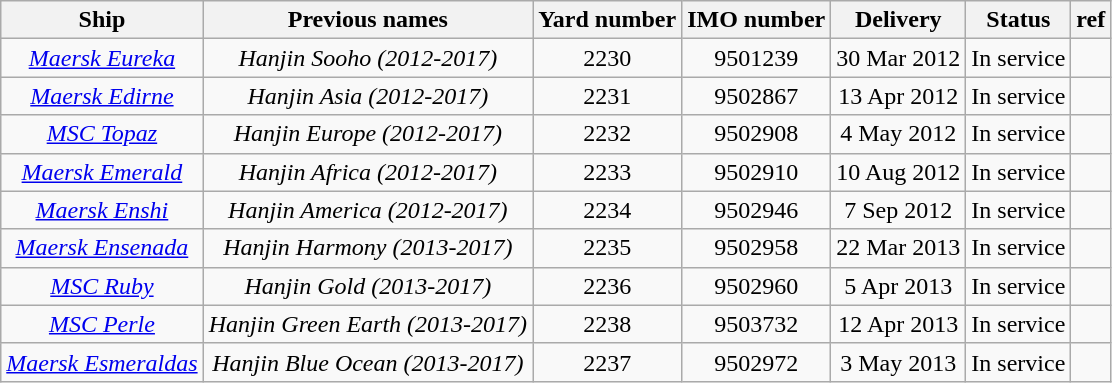<table class="wikitable" style="text-align:center">
<tr>
<th>Ship</th>
<th>Previous names</th>
<th>Yard number</th>
<th>IMO number</th>
<th>Delivery</th>
<th>Status</th>
<th>ref</th>
</tr>
<tr>
<td><em><a href='#'>Maersk Eureka</a></em></td>
<td><em>Hanjin Sooho (2012-2017)</em></td>
<td>2230</td>
<td>9501239</td>
<td>30 Mar 2012</td>
<td>In service</td>
<td></td>
</tr>
<tr>
<td><em><a href='#'>Maersk Edirne</a></em></td>
<td><em>Hanjin Asia (2012-2017)</em></td>
<td>2231</td>
<td>9502867</td>
<td>13 Apr 2012</td>
<td>In service</td>
<td></td>
</tr>
<tr>
<td><em><a href='#'>MSC Topaz</a></em></td>
<td><em>Hanjin Europe (2012-2017)</em></td>
<td>2232</td>
<td>9502908</td>
<td>4 May 2012</td>
<td>In service</td>
<td></td>
</tr>
<tr>
<td><em><a href='#'>Maersk Emerald</a></em></td>
<td><em>Hanjin Africa (2012-2017)</em></td>
<td>2233</td>
<td>9502910</td>
<td>10 Aug 2012</td>
<td>In service</td>
<td></td>
</tr>
<tr>
<td><em><a href='#'>Maersk Enshi</a></em></td>
<td><em>Hanjin America (2012-2017)</em></td>
<td>2234</td>
<td>9502946</td>
<td>7 Sep 2012</td>
<td>In service</td>
<td></td>
</tr>
<tr>
<td><em><a href='#'>Maersk Ensenada</a></em></td>
<td><em>Hanjin Harmony (2013-2017)</em></td>
<td>2235</td>
<td>9502958</td>
<td>22 Mar 2013</td>
<td>In service</td>
<td></td>
</tr>
<tr>
<td><em><a href='#'>MSC Ruby</a></em></td>
<td><em>Hanjin Gold (2013-2017)</em></td>
<td>2236</td>
<td>9502960</td>
<td>5 Apr 2013</td>
<td>In service</td>
<td></td>
</tr>
<tr>
<td><em><a href='#'>MSC Perle</a></em></td>
<td><em>Hanjin Green Earth (2013-2017)</em></td>
<td>2238</td>
<td>9503732</td>
<td>12 Apr 2013</td>
<td>In service</td>
<td></td>
</tr>
<tr>
<td><em><a href='#'>Maersk Esmeraldas</a></em></td>
<td><em>Hanjin Blue Ocean (2013-2017)</em></td>
<td>2237</td>
<td>9502972</td>
<td>3 May 2013</td>
<td>In service</td>
<td></td>
</tr>
</table>
